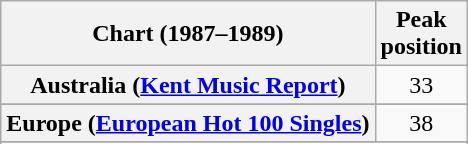<table class="wikitable sortable plainrowheaders" style="text-align:center">
<tr>
<th scope="col">Chart (1987–1989)</th>
<th scope="col">Peak<br>position</th>
</tr>
<tr>
<th scope="row">Australia (<a href='#'>Kent Music Report</a>)</th>
<td>33</td>
</tr>
<tr>
</tr>
<tr>
<th scope="row">Europe (<a href='#'>European Hot 100 Singles</a>)</th>
<td>38</td>
</tr>
<tr>
</tr>
<tr>
</tr>
<tr>
</tr>
<tr>
</tr>
<tr>
</tr>
<tr>
</tr>
<tr>
</tr>
<tr>
</tr>
</table>
